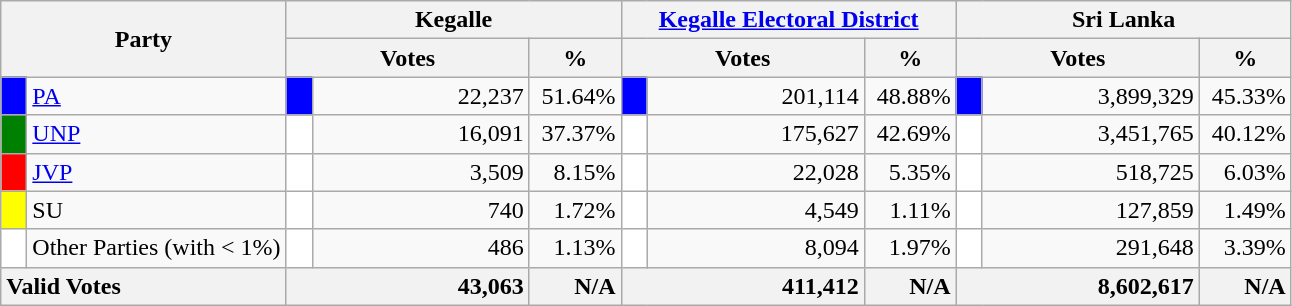<table class="wikitable">
<tr>
<th colspan="2" width="144px"rowspan="2">Party</th>
<th colspan="3" width="216px">Kegalle</th>
<th colspan="3" width="216px"><a href='#'>Kegalle Electoral District</a></th>
<th colspan="3" width="216px">Sri Lanka</th>
</tr>
<tr>
<th colspan="2" width="144px">Votes</th>
<th>%</th>
<th colspan="2" width="144px">Votes</th>
<th>%</th>
<th colspan="2" width="144px">Votes</th>
<th>%</th>
</tr>
<tr>
<td style="background-color:blue;" width="10px"></td>
<td style="text-align:left;"><a href='#'>PA</a></td>
<td style="background-color:blue;" width="10px"></td>
<td style="text-align:right;">22,237</td>
<td style="text-align:right;">51.64%</td>
<td style="background-color:blue;" width="10px"></td>
<td style="text-align:right;">201,114</td>
<td style="text-align:right;">48.88%</td>
<td style="background-color:blue;" width="10px"></td>
<td style="text-align:right;">3,899,329</td>
<td style="text-align:right;">45.33%</td>
</tr>
<tr>
<td style="background-color:green;" width="10px"></td>
<td style="text-align:left;"><a href='#'>UNP</a></td>
<td style="background-color:white;" width="10px"></td>
<td style="text-align:right;">16,091</td>
<td style="text-align:right;">37.37%</td>
<td style="background-color:white;" width="10px"></td>
<td style="text-align:right;">175,627</td>
<td style="text-align:right;">42.69%</td>
<td style="background-color:white;" width="10px"></td>
<td style="text-align:right;">3,451,765</td>
<td style="text-align:right;">40.12%</td>
</tr>
<tr>
<td style="background-color:red;" width="10px"></td>
<td style="text-align:left;"><a href='#'>JVP</a></td>
<td style="background-color:white;" width="10px"></td>
<td style="text-align:right;">3,509</td>
<td style="text-align:right;">8.15%</td>
<td style="background-color:white;" width="10px"></td>
<td style="text-align:right;">22,028</td>
<td style="text-align:right;">5.35%</td>
<td style="background-color:white;" width="10px"></td>
<td style="text-align:right;">518,725</td>
<td style="text-align:right;">6.03%</td>
</tr>
<tr>
<td style="background-color:yellow;" width="10px"></td>
<td style="text-align:left;">SU</td>
<td style="background-color:white;" width="10px"></td>
<td style="text-align:right;">740</td>
<td style="text-align:right;">1.72%</td>
<td style="background-color:white;" width="10px"></td>
<td style="text-align:right;">4,549</td>
<td style="text-align:right;">1.11%</td>
<td style="background-color:white;" width="10px"></td>
<td style="text-align:right;">127,859</td>
<td style="text-align:right;">1.49%</td>
</tr>
<tr>
<td style="background-color:white;" width="10px"></td>
<td style="text-align:left;">Other Parties (with < 1%)</td>
<td style="background-color:white;" width="10px"></td>
<td style="text-align:right;">486</td>
<td style="text-align:right;">1.13%</td>
<td style="background-color:white;" width="10px"></td>
<td style="text-align:right;">8,094</td>
<td style="text-align:right;">1.97%</td>
<td style="background-color:white;" width="10px"></td>
<td style="text-align:right;">291,648</td>
<td style="text-align:right;">3.39%</td>
</tr>
<tr>
<th colspan="2" width="144px"style="text-align:left;">Valid Votes</th>
<th style="text-align:right;"colspan="2" width="144px">43,063</th>
<th style="text-align:right;">N/A</th>
<th style="text-align:right;"colspan="2" width="144px">411,412</th>
<th style="text-align:right;">N/A</th>
<th style="text-align:right;"colspan="2" width="144px">8,602,617</th>
<th style="text-align:right;">N/A</th>
</tr>
</table>
